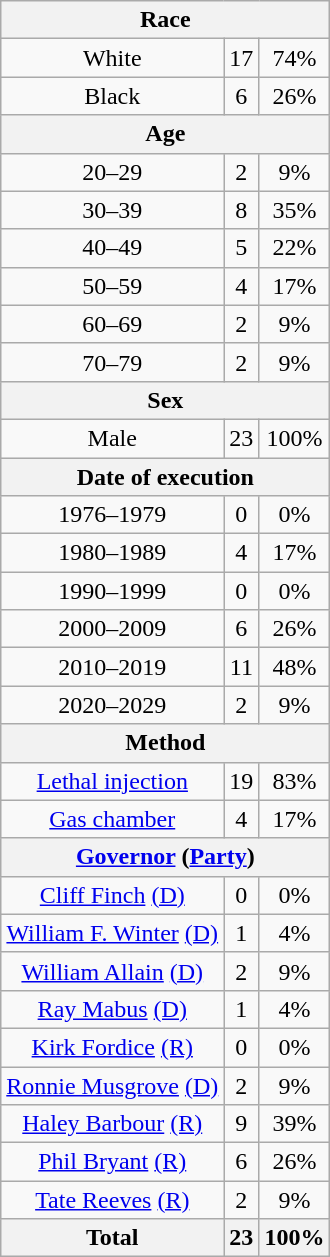<table class="wikitable" style="text-align:center;">
<tr>
<th colspan="3">Race</th>
</tr>
<tr>
<td>White</td>
<td>17</td>
<td>74%</td>
</tr>
<tr>
<td>Black</td>
<td>6</td>
<td>26%</td>
</tr>
<tr>
<th colspan="3">Age</th>
</tr>
<tr>
<td>20–29</td>
<td>2</td>
<td>9%</td>
</tr>
<tr>
<td>30–39</td>
<td>8</td>
<td>35%</td>
</tr>
<tr>
<td>40–49</td>
<td>5</td>
<td>22%</td>
</tr>
<tr>
<td>50–59</td>
<td>4</td>
<td>17%</td>
</tr>
<tr>
<td>60–69</td>
<td>2</td>
<td>9%</td>
</tr>
<tr>
<td>70–79</td>
<td>2</td>
<td>9%</td>
</tr>
<tr>
<th colspan="3">Sex</th>
</tr>
<tr>
<td>Male</td>
<td>23</td>
<td>100%</td>
</tr>
<tr>
<th colspan="3">Date of execution</th>
</tr>
<tr>
<td>1976–1979</td>
<td>0</td>
<td>0%</td>
</tr>
<tr>
<td>1980–1989</td>
<td>4</td>
<td>17%</td>
</tr>
<tr>
<td>1990–1999</td>
<td>0</td>
<td>0%</td>
</tr>
<tr>
<td>2000–2009</td>
<td>6</td>
<td>26%</td>
</tr>
<tr>
<td>2010–2019</td>
<td>11</td>
<td>48%</td>
</tr>
<tr>
<td>2020–2029</td>
<td>2</td>
<td>9%</td>
</tr>
<tr>
<th colspan="3">Method</th>
</tr>
<tr>
<td><a href='#'>Lethal injection</a></td>
<td>19</td>
<td>83%</td>
</tr>
<tr>
<td><a href='#'>Gas chamber</a></td>
<td>4</td>
<td>17%</td>
</tr>
<tr>
<th colspan="3"><a href='#'>Governor</a> (<a href='#'>Party</a>)</th>
</tr>
<tr>
<td><a href='#'>Cliff Finch</a> <a href='#'>(D)</a></td>
<td>0</td>
<td>0%</td>
</tr>
<tr>
<td><a href='#'>William F. Winter</a> <a href='#'>(D)</a></td>
<td>1</td>
<td>4%</td>
</tr>
<tr>
<td><a href='#'>William Allain</a> <a href='#'>(D)</a></td>
<td>2</td>
<td>9%</td>
</tr>
<tr>
<td><a href='#'>Ray Mabus</a> <a href='#'>(D)</a></td>
<td>1</td>
<td>4%</td>
</tr>
<tr>
<td><a href='#'>Kirk Fordice</a> <a href='#'>(R)</a></td>
<td>0</td>
<td>0%</td>
</tr>
<tr>
<td><a href='#'>Ronnie Musgrove</a> <a href='#'>(D)</a></td>
<td>2</td>
<td>9%</td>
</tr>
<tr>
<td><a href='#'>Haley Barbour</a> <a href='#'>(R)</a></td>
<td>9</td>
<td>39%</td>
</tr>
<tr>
<td><a href='#'>Phil Bryant</a> <a href='#'>(R)</a></td>
<td>6</td>
<td>26%</td>
</tr>
<tr>
<td><a href='#'>Tate Reeves</a> <a href='#'>(R)</a></td>
<td>2</td>
<td>9%</td>
</tr>
<tr>
<th>Total</th>
<th>23</th>
<th>100%</th>
</tr>
</table>
